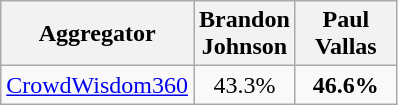<table class="wikitable sortable" style="text-align:center;">
<tr>
<th>Aggregator</th>
<th style="width:60px;">Brandon<br>Johnson</th>
<th style="width:60px;">Paul<br>Vallas</th>
</tr>
<tr>
<td><a href='#'>CrowdWisdom360</a></td>
<td>43.3%</td>
<td><strong>46.6%</strong></td>
</tr>
</table>
